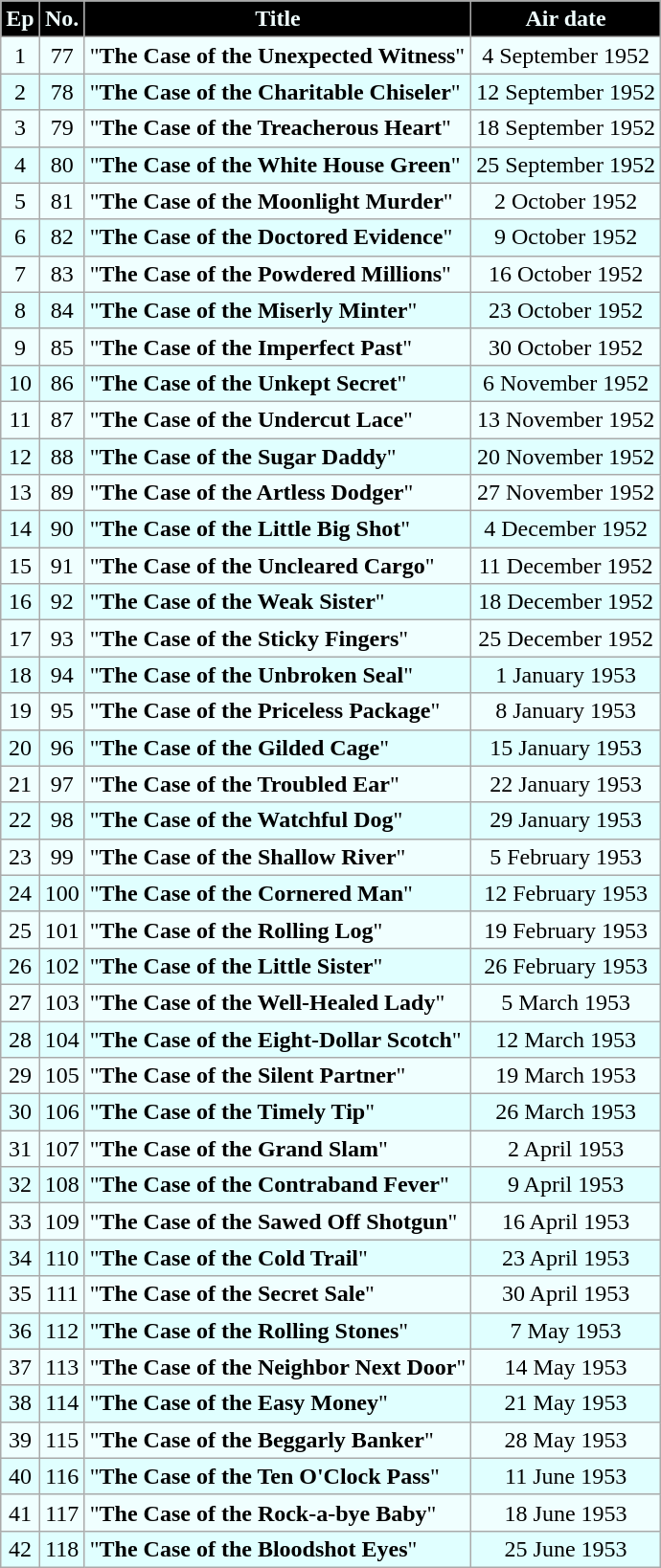<table class=wikitable style="text-align:center; background:#F0FFFF">
<tr style="color:#F0FFFF">
<th style="background:#000000">Ep</th>
<th style="background:#000000">No.</th>
<th style="background:#000000">Title</th>
<th style="background:#000000">Air date</th>
</tr>
<tr>
<td>1</td>
<td>77</td>
<td align="left">"<strong>The Case of the Unexpected Witness</strong>"</td>
<td>4 September 1952</td>
</tr>
<tr bgcolor="E0FFFF">
<td>2</td>
<td>78</td>
<td align="left">"<strong>The Case of the Charitable Chiseler</strong>"</td>
<td>12 September 1952</td>
</tr>
<tr>
<td>3</td>
<td>79</td>
<td align="left">"<strong>The Case of the Treacherous Heart</strong>"</td>
<td>18 September 1952</td>
</tr>
<tr bgcolor="E0FFFF">
<td>4</td>
<td>80</td>
<td align="left">"<strong>The Case of the White House Green</strong>"</td>
<td>25 September 1952</td>
</tr>
<tr>
<td>5</td>
<td>81</td>
<td align="left">"<strong>The Case of the Moonlight Murder</strong>"</td>
<td>2 October 1952</td>
</tr>
<tr bgcolor="E0FFFF">
<td>6</td>
<td>82</td>
<td align="left">"<strong>The Case of the Doctored Evidence</strong>"</td>
<td>9 October 1952</td>
</tr>
<tr>
<td>7</td>
<td>83</td>
<td align="left">"<strong>The Case of the Powdered Millions</strong>"</td>
<td>16 October 1952</td>
</tr>
<tr bgcolor="E0FFFF">
<td>8</td>
<td>84</td>
<td align="left">"<strong>The Case of the Miserly Minter</strong>"</td>
<td>23 October 1952</td>
</tr>
<tr>
<td>9</td>
<td>85</td>
<td align="left">"<strong>The Case of the Imperfect Past</strong>"</td>
<td>30 October 1952</td>
</tr>
<tr bgcolor="E0FFFF">
<td>10</td>
<td>86</td>
<td align="left">"<strong>The Case of the Unkept Secret</strong>"</td>
<td>6 November 1952</td>
</tr>
<tr>
<td>11</td>
<td>87</td>
<td align="left">"<strong>The Case of the Undercut Lace</strong>"</td>
<td>13 November 1952</td>
</tr>
<tr bgcolor="E0FFFF">
<td>12</td>
<td>88</td>
<td align="left">"<strong>The Case of the Sugar Daddy</strong>"</td>
<td>20 November 1952</td>
</tr>
<tr>
<td>13</td>
<td>89</td>
<td align="left">"<strong>The Case of the Artless Dodger</strong>"</td>
<td>27 November 1952</td>
</tr>
<tr bgcolor="E0FFFF">
<td>14</td>
<td>90</td>
<td align="left">"<strong>The Case of the Little Big Shot</strong>"</td>
<td>4 December 1952</td>
</tr>
<tr>
<td>15</td>
<td>91</td>
<td align="left">"<strong>The Case of the Uncleared Cargo</strong>"</td>
<td>11 December 1952</td>
</tr>
<tr bgcolor="E0FFFF">
<td>16</td>
<td>92</td>
<td align="left">"<strong>The Case of the Weak Sister</strong>"</td>
<td>18 December 1952</td>
</tr>
<tr>
<td>17</td>
<td>93</td>
<td align="left">"<strong>The Case of the Sticky Fingers</strong>"</td>
<td>25 December 1952</td>
</tr>
<tr bgcolor="E0FFFF">
<td>18</td>
<td>94</td>
<td align="left">"<strong>The Case of the Unbroken Seal</strong>"</td>
<td>1 January 1953</td>
</tr>
<tr>
<td>19</td>
<td>95</td>
<td align="left">"<strong>The Case of the Priceless Package</strong>"</td>
<td>8 January 1953</td>
</tr>
<tr bgcolor="E0FFFF">
<td>20</td>
<td>96</td>
<td align="left">"<strong>The Case of the Gilded Cage</strong>"</td>
<td>15 January 1953</td>
</tr>
<tr>
<td>21</td>
<td>97</td>
<td align="left">"<strong>The Case of the Troubled Ear</strong>"</td>
<td>22 January 1953</td>
</tr>
<tr bgcolor="E0FFFF">
<td>22</td>
<td>98</td>
<td align="left">"<strong>The Case of the Watchful Dog</strong>"</td>
<td>29 January 1953</td>
</tr>
<tr>
<td>23</td>
<td>99</td>
<td align="left">"<strong>The Case of the Shallow River</strong>"</td>
<td>5 February 1953</td>
</tr>
<tr bgcolor="E0FFFF">
<td>24</td>
<td>100</td>
<td align="left">"<strong>The Case of the Cornered Man</strong>"</td>
<td>12 February 1953</td>
</tr>
<tr>
<td>25</td>
<td>101</td>
<td align="left">"<strong>The Case of the Rolling Log</strong>"</td>
<td>19 February 1953</td>
</tr>
<tr bgcolor="E0FFFF">
<td>26</td>
<td>102</td>
<td align="left">"<strong>The Case of the Little Sister</strong>"</td>
<td>26 February 1953</td>
</tr>
<tr>
<td>27</td>
<td>103</td>
<td align="left">"<strong>The Case of the Well-Healed Lady</strong>"</td>
<td>5 March 1953</td>
</tr>
<tr bgcolor="E0FFFF">
<td>28</td>
<td>104</td>
<td align="left">"<strong>The Case of the Eight-Dollar Scotch</strong>"</td>
<td>12 March 1953</td>
</tr>
<tr>
<td>29</td>
<td>105</td>
<td align="left">"<strong>The Case of the Silent Partner</strong>"</td>
<td>19 March 1953</td>
</tr>
<tr bgcolor="E0FFFF">
<td>30</td>
<td>106</td>
<td align="left">"<strong>The Case of the Timely Tip</strong>"</td>
<td>26 March 1953</td>
</tr>
<tr>
<td>31</td>
<td>107</td>
<td align="left">"<strong>The Case of the Grand Slam</strong>"</td>
<td>2 April 1953</td>
</tr>
<tr bgcolor="E0FFFF">
<td>32</td>
<td>108</td>
<td align="left">"<strong>The Case of the Contraband Fever</strong>"</td>
<td>9 April 1953</td>
</tr>
<tr>
<td>33</td>
<td>109</td>
<td align="left">"<strong>The Case of the Sawed Off Shotgun</strong>"</td>
<td>16 April 1953</td>
</tr>
<tr bgcolor="E0FFFF">
<td>34</td>
<td>110</td>
<td align="left">"<strong>The Case of the Cold Trail</strong>"</td>
<td>23 April 1953</td>
</tr>
<tr>
<td>35</td>
<td>111</td>
<td align="left">"<strong>The Case of the Secret Sale</strong>"</td>
<td>30 April 1953</td>
</tr>
<tr bgcolor="E0FFFF">
<td>36</td>
<td>112</td>
<td align="left">"<strong>The Case of the Rolling Stones</strong>"</td>
<td>7 May 1953</td>
</tr>
<tr>
<td>37</td>
<td>113</td>
<td align="left">"<strong>The Case of the Neighbor Next Door</strong>"</td>
<td>14 May 1953</td>
</tr>
<tr bgcolor="E0FFFF">
<td>38</td>
<td>114</td>
<td align="left">"<strong>The Case of the Easy Money</strong>"</td>
<td>21 May 1953</td>
</tr>
<tr>
<td>39</td>
<td>115</td>
<td align="left">"<strong>The Case of the Beggarly Banker</strong>"</td>
<td>28 May 1953</td>
</tr>
<tr bgcolor="E0FFFF">
<td>40</td>
<td>116</td>
<td align="left">"<strong>The Case of the Ten O'Clock Pass</strong>"</td>
<td>11 June 1953</td>
</tr>
<tr>
<td>41</td>
<td>117</td>
<td align="left">"<strong>The Case of the Rock-a-bye Baby</strong>"</td>
<td>18 June 1953</td>
</tr>
<tr bgcolor="E0FFFF">
<td>42</td>
<td>118</td>
<td align="left">"<strong>The Case of the Bloodshot Eyes</strong>"</td>
<td>25 June 1953</td>
</tr>
</table>
